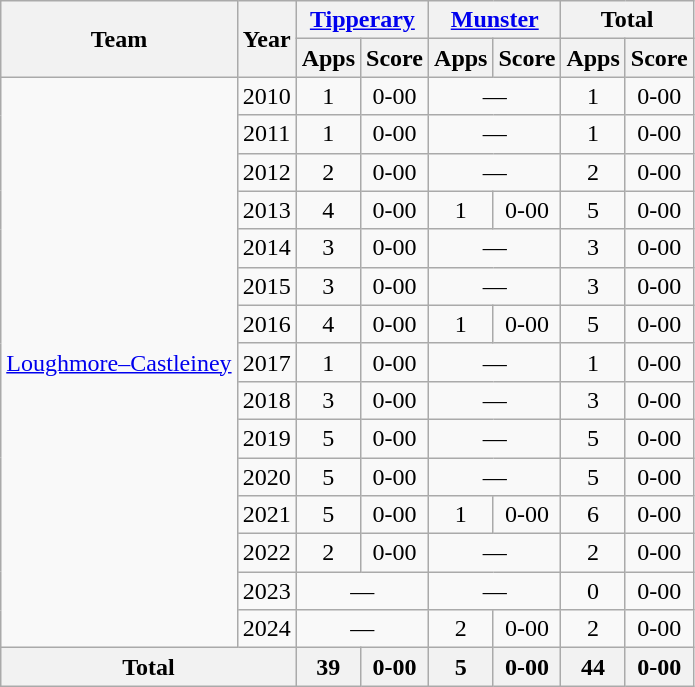<table class="wikitable" style="text-align:center">
<tr>
<th rowspan="2">Team</th>
<th rowspan="2">Year</th>
<th colspan="2"><a href='#'>Tipperary</a></th>
<th colspan="2"><a href='#'>Munster</a></th>
<th colspan="2">Total</th>
</tr>
<tr>
<th>Apps</th>
<th>Score</th>
<th>Apps</th>
<th>Score</th>
<th>Apps</th>
<th>Score</th>
</tr>
<tr>
<td rowspan="15"><a href='#'>Loughmore–Castleiney</a></td>
<td>2010</td>
<td>1</td>
<td>0-00</td>
<td colspan=2>—</td>
<td>1</td>
<td>0-00</td>
</tr>
<tr>
<td>2011</td>
<td>1</td>
<td>0-00</td>
<td colspan=2>—</td>
<td>1</td>
<td>0-00</td>
</tr>
<tr>
<td>2012</td>
<td>2</td>
<td>0-00</td>
<td colspan=2>—</td>
<td>2</td>
<td>0-00</td>
</tr>
<tr>
<td>2013</td>
<td>4</td>
<td>0-00</td>
<td>1</td>
<td>0-00</td>
<td>5</td>
<td>0-00</td>
</tr>
<tr>
<td>2014</td>
<td>3</td>
<td>0-00</td>
<td colspan=2>—</td>
<td>3</td>
<td>0-00</td>
</tr>
<tr>
<td>2015</td>
<td>3</td>
<td>0-00</td>
<td colspan=2>—</td>
<td>3</td>
<td>0-00</td>
</tr>
<tr>
<td>2016</td>
<td>4</td>
<td>0-00</td>
<td>1</td>
<td>0-00</td>
<td>5</td>
<td>0-00</td>
</tr>
<tr>
<td>2017</td>
<td>1</td>
<td>0-00</td>
<td colspan=2>—</td>
<td>1</td>
<td>0-00</td>
</tr>
<tr>
<td>2018</td>
<td>3</td>
<td>0-00</td>
<td colspan=2>—</td>
<td>3</td>
<td>0-00</td>
</tr>
<tr>
<td>2019</td>
<td>5</td>
<td>0-00</td>
<td colspan=2>—</td>
<td>5</td>
<td>0-00</td>
</tr>
<tr>
<td>2020</td>
<td>5</td>
<td>0-00</td>
<td colspan=2>—</td>
<td>5</td>
<td>0-00</td>
</tr>
<tr>
<td>2021</td>
<td>5</td>
<td>0-00</td>
<td>1</td>
<td>0-00</td>
<td>6</td>
<td>0-00</td>
</tr>
<tr>
<td>2022</td>
<td>2</td>
<td>0-00</td>
<td colspan=2>—</td>
<td>2</td>
<td>0-00</td>
</tr>
<tr>
<td>2023</td>
<td colspan=2>—</td>
<td colspan=2>—</td>
<td>0</td>
<td>0-00</td>
</tr>
<tr>
<td>2024</td>
<td colspan=2>—</td>
<td>2</td>
<td>0-00</td>
<td>2</td>
<td>0-00</td>
</tr>
<tr>
<th colspan="2">Total</th>
<th>39</th>
<th>0-00</th>
<th>5</th>
<th>0-00</th>
<th>44</th>
<th>0-00</th>
</tr>
</table>
